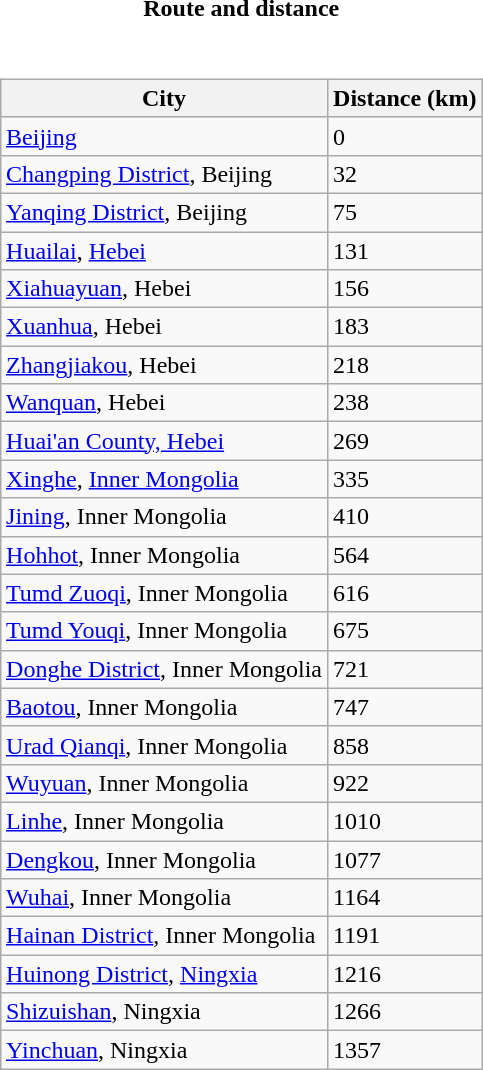<table style="font-size:100%;">
<tr>
<td width="33%" align="center"><strong>Route and distance</strong></td>
</tr>
<tr valign="top">
<td><br><table class="wikitable sortable" style="margin-left:auto;margin-right:auto">
<tr bgcolor="#ececec">
<th>City</th>
<th>Distance (km)</th>
</tr>
<tr>
<td><a href='#'>Beijing</a></td>
<td>0</td>
</tr>
<tr>
<td><a href='#'>Changping District</a>, Beijing</td>
<td>32</td>
</tr>
<tr>
<td><a href='#'>Yanqing District</a>, Beijing</td>
<td>75</td>
</tr>
<tr>
<td><a href='#'>Huailai</a>, <a href='#'>Hebei</a></td>
<td>131</td>
</tr>
<tr>
<td><a href='#'>Xiahuayuan</a>, Hebei</td>
<td>156</td>
</tr>
<tr>
<td><a href='#'>Xuanhua</a>, Hebei</td>
<td>183</td>
</tr>
<tr>
<td><a href='#'>Zhangjiakou</a>, Hebei</td>
<td>218</td>
</tr>
<tr>
<td><a href='#'>Wanquan</a>, Hebei</td>
<td>238</td>
</tr>
<tr>
<td><a href='#'>Huai'an County, Hebei</a></td>
<td>269</td>
</tr>
<tr>
<td><a href='#'>Xinghe</a>, <a href='#'>Inner Mongolia</a></td>
<td>335</td>
</tr>
<tr>
<td><a href='#'>Jining</a>, Inner Mongolia</td>
<td>410</td>
</tr>
<tr>
<td><a href='#'>Hohhot</a>, Inner Mongolia</td>
<td>564</td>
</tr>
<tr>
<td><a href='#'>Tumd Zuoqi</a>, Inner Mongolia</td>
<td>616</td>
</tr>
<tr>
<td><a href='#'>Tumd Youqi</a>, Inner Mongolia</td>
<td>675</td>
</tr>
<tr>
<td><a href='#'>Donghe District</a>, Inner Mongolia</td>
<td>721</td>
</tr>
<tr>
<td><a href='#'>Baotou</a>, Inner Mongolia</td>
<td>747</td>
</tr>
<tr>
<td><a href='#'>Urad Qianqi</a>, Inner Mongolia</td>
<td>858</td>
</tr>
<tr>
<td><a href='#'>Wuyuan</a>, Inner Mongolia</td>
<td>922</td>
</tr>
<tr>
<td><a href='#'>Linhe</a>, Inner Mongolia</td>
<td>1010</td>
</tr>
<tr>
<td><a href='#'>Dengkou</a>, Inner Mongolia</td>
<td>1077</td>
</tr>
<tr>
<td><a href='#'>Wuhai</a>, Inner Mongolia</td>
<td>1164</td>
</tr>
<tr>
<td><a href='#'>Hainan District</a>, Inner Mongolia</td>
<td>1191</td>
</tr>
<tr>
<td><a href='#'>Huinong District</a>, <a href='#'>Ningxia</a></td>
<td>1216</td>
</tr>
<tr>
<td><a href='#'>Shizuishan</a>, Ningxia</td>
<td>1266</td>
</tr>
<tr>
<td><a href='#'>Yinchuan</a>, Ningxia</td>
<td>1357</td>
</tr>
</table>
</td>
</tr>
</table>
